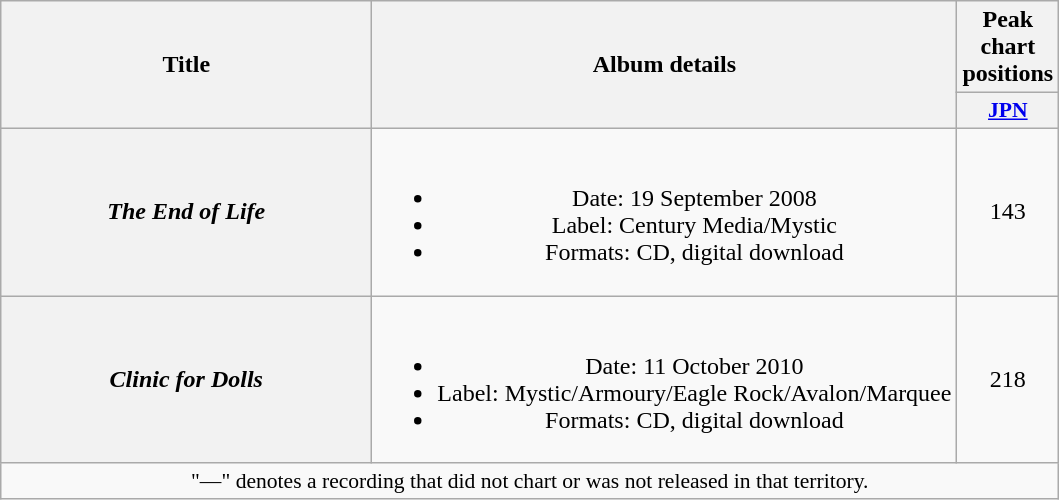<table class="wikitable plainrowheaders" style="text-align:center;">
<tr>
<th scope="col" rowspan="2" style="width:15em;">Title</th>
<th scope="col" rowspan="2">Album details</th>
<th scope="col">Peak chart positions</th>
</tr>
<tr>
<th scope="col" style="width:3em;font-size:90%;"><a href='#'>JPN</a><br></th>
</tr>
<tr>
<th scope="row"><em>The End of Life</em></th>
<td><br><ul><li>Date: 19 September 2008</li><li>Label: Century Media/Mystic</li><li>Formats: CD, digital download</li></ul></td>
<td>143</td>
</tr>
<tr>
<th scope="row"><em>Clinic for Dolls</em></th>
<td><br><ul><li>Date: 11 October 2010</li><li>Label: Mystic/Armoury/Eagle Rock/Avalon/Marquee</li><li>Formats: CD, digital download</li></ul></td>
<td>218</td>
</tr>
<tr>
<td colspan="20" style="font-size:90%">"—" denotes a recording that did not chart or was not released in that territory.</td>
</tr>
</table>
